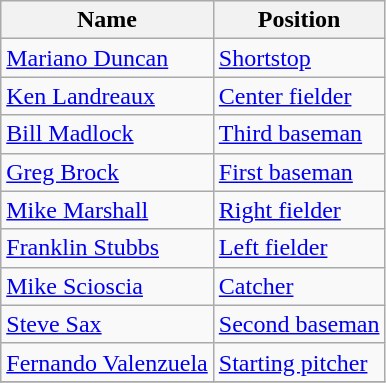<table class="wikitable" style="text-align:left">
<tr>
<th>Name</th>
<th>Position</th>
</tr>
<tr>
<td><a href='#'>Mariano Duncan</a></td>
<td><a href='#'>Shortstop</a></td>
</tr>
<tr>
<td><a href='#'>Ken Landreaux</a></td>
<td><a href='#'>Center fielder</a></td>
</tr>
<tr>
<td><a href='#'>Bill Madlock</a></td>
<td><a href='#'>Third baseman</a></td>
</tr>
<tr>
<td><a href='#'>Greg Brock</a></td>
<td><a href='#'>First baseman</a></td>
</tr>
<tr>
<td><a href='#'>Mike Marshall</a></td>
<td><a href='#'>Right fielder</a></td>
</tr>
<tr>
<td><a href='#'>Franklin Stubbs</a></td>
<td><a href='#'>Left fielder</a></td>
</tr>
<tr>
<td><a href='#'>Mike Scioscia</a></td>
<td><a href='#'>Catcher</a></td>
</tr>
<tr>
<td><a href='#'>Steve Sax</a></td>
<td><a href='#'>Second baseman</a></td>
</tr>
<tr>
<td><a href='#'>Fernando Valenzuela</a></td>
<td><a href='#'>Starting pitcher</a></td>
</tr>
<tr>
</tr>
</table>
